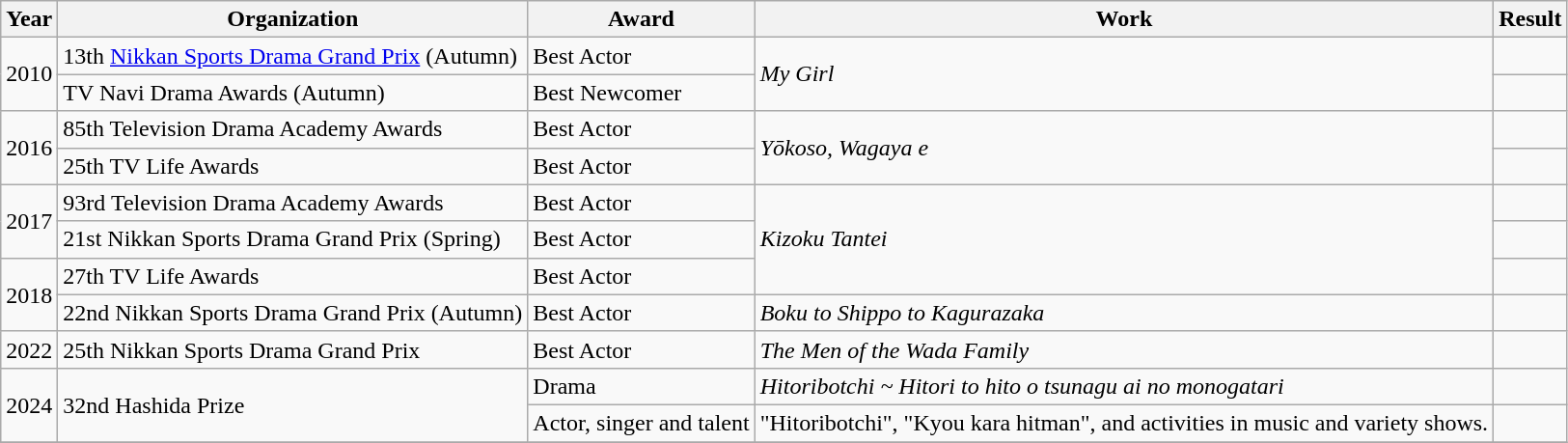<table class="wikitable">
<tr>
<th>Year</th>
<th>Organization</th>
<th>Award</th>
<th>Work</th>
<th>Result</th>
</tr>
<tr>
<td rowspan="2">2010</td>
<td>13th <a href='#'>Nikkan Sports Drama Grand Prix</a> (Autumn)</td>
<td>Best Actor</td>
<td rowspan="2"><em>My Girl</em></td>
<td></td>
</tr>
<tr>
<td>TV Navi Drama Awards (Autumn)</td>
<td>Best Newcomer</td>
<td></td>
</tr>
<tr>
<td rowspan="2">2016</td>
<td>85th Television Drama Academy Awards</td>
<td>Best Actor</td>
<td rowspan="2"><em>Yōkoso, Wagaya e</em></td>
<td></td>
</tr>
<tr>
<td>25th TV Life Awards</td>
<td>Best Actor</td>
<td></td>
</tr>
<tr>
<td rowspan="2">2017</td>
<td>93rd Television Drama Academy Awards</td>
<td>Best Actor</td>
<td rowspan="3"><em>Kizoku Tantei</em></td>
<td></td>
</tr>
<tr>
<td>21st Nikkan Sports Drama Grand Prix (Spring)</td>
<td>Best Actor</td>
<td></td>
</tr>
<tr>
<td rowspan="2">2018</td>
<td>27th TV Life Awards</td>
<td>Best Actor</td>
<td></td>
</tr>
<tr>
<td>22nd Nikkan Sports Drama Grand Prix (Autumn)</td>
<td>Best Actor</td>
<td><em>Boku to Shippo to Kagurazaka</em></td>
<td></td>
</tr>
<tr>
<td>2022</td>
<td>25th Nikkan Sports Drama Grand Prix</td>
<td>Best Actor</td>
<td><em>The Men of the Wada Family</em></td>
<td></td>
</tr>
<tr>
<td rowspan="2">2024</td>
<td rowspan="2">32nd Hashida Prize</td>
<td>Drama</td>
<td><em>Hitoribotchi ~ Hitori to hito o tsunagu ai no monogatari</td>
<td></td>
</tr>
<tr>
<td>Actor, singer and talent</td>
<td>"Hitoribotchi", "Kyou kara hitman", and activities in music and variety shows.</td>
<td></td>
</tr>
<tr>
</tr>
</table>
